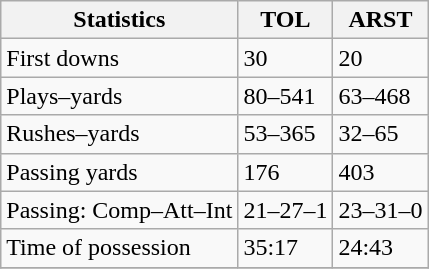<table class="wikitable">
<tr>
<th>Statistics</th>
<th>TOL</th>
<th>ARST</th>
</tr>
<tr>
<td>First downs</td>
<td>30</td>
<td>20</td>
</tr>
<tr>
<td>Plays–yards</td>
<td>80–541</td>
<td>63–468</td>
</tr>
<tr>
<td>Rushes–yards</td>
<td>53–365</td>
<td>32–65</td>
</tr>
<tr>
<td>Passing yards</td>
<td>176</td>
<td>403</td>
</tr>
<tr>
<td>Passing: Comp–Att–Int</td>
<td>21–27–1</td>
<td>23–31–0</td>
</tr>
<tr>
<td>Time of possession</td>
<td>35:17</td>
<td>24:43</td>
</tr>
<tr>
</tr>
</table>
